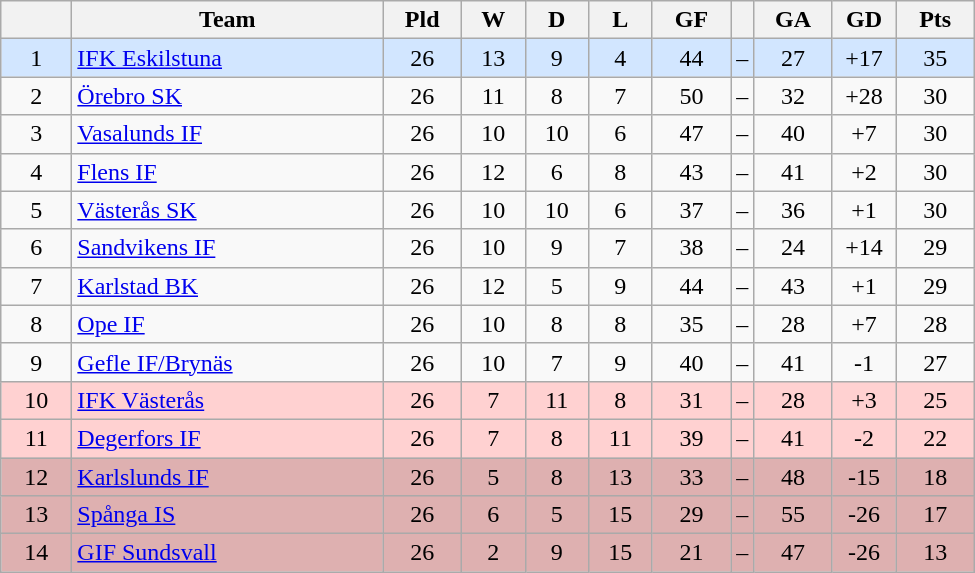<table class="wikitable" style="text-align: center;">
<tr>
<th style="width: 40px;"></th>
<th style="width: 200px;">Team</th>
<th style="width: 45px;">Pld</th>
<th style="width: 35px;">W</th>
<th style="width: 35px;">D</th>
<th style="width: 35px;">L</th>
<th style="width: 45px;">GF</th>
<th></th>
<th style="width: 45px;">GA</th>
<th style="width: 35px;">GD</th>
<th style="width: 45px;">Pts</th>
</tr>
<tr style="background: #d2e6ff">
<td>1</td>
<td style="text-align: left;"><a href='#'>IFK Eskilstuna</a></td>
<td>26</td>
<td>13</td>
<td>9</td>
<td>4</td>
<td>44</td>
<td>–</td>
<td>27</td>
<td>+17</td>
<td>35</td>
</tr>
<tr>
<td>2</td>
<td style="text-align: left;"><a href='#'>Örebro SK</a></td>
<td>26</td>
<td>11</td>
<td>8</td>
<td>7</td>
<td>50</td>
<td>–</td>
<td>32</td>
<td>+28</td>
<td>30</td>
</tr>
<tr>
<td>3</td>
<td style="text-align: left;"><a href='#'>Vasalunds IF</a></td>
<td>26</td>
<td>10</td>
<td>10</td>
<td>6</td>
<td>47</td>
<td>–</td>
<td>40</td>
<td>+7</td>
<td>30</td>
</tr>
<tr>
<td>4</td>
<td style="text-align: left;"><a href='#'>Flens IF</a></td>
<td>26</td>
<td>12</td>
<td>6</td>
<td>8</td>
<td>43</td>
<td>–</td>
<td>41</td>
<td>+2</td>
<td>30</td>
</tr>
<tr>
<td>5</td>
<td style="text-align: left;"><a href='#'>Västerås SK</a></td>
<td>26</td>
<td>10</td>
<td>10</td>
<td>6</td>
<td>37</td>
<td>–</td>
<td>36</td>
<td>+1</td>
<td>30</td>
</tr>
<tr>
<td>6</td>
<td style="text-align: left;"><a href='#'>Sandvikens IF</a></td>
<td>26</td>
<td>10</td>
<td>9</td>
<td>7</td>
<td>38</td>
<td>–</td>
<td>24</td>
<td>+14</td>
<td>29</td>
</tr>
<tr>
<td>7</td>
<td style="text-align: left;"><a href='#'>Karlstad BK</a></td>
<td>26</td>
<td>12</td>
<td>5</td>
<td>9</td>
<td>44</td>
<td>–</td>
<td>43</td>
<td>+1</td>
<td>29</td>
</tr>
<tr>
<td>8</td>
<td style="text-align: left;"><a href='#'>Ope IF</a></td>
<td>26</td>
<td>10</td>
<td>8</td>
<td>8</td>
<td>35</td>
<td>–</td>
<td>28</td>
<td>+7</td>
<td>28</td>
</tr>
<tr>
<td>9</td>
<td style="text-align: left;"><a href='#'>Gefle IF/Brynäs</a></td>
<td>26</td>
<td>10</td>
<td>7</td>
<td>9</td>
<td>40</td>
<td>–</td>
<td>41</td>
<td>-1</td>
<td>27</td>
</tr>
<tr style="background: #ffd1d1">
<td>10</td>
<td style="text-align: left;"><a href='#'>IFK Västerås</a></td>
<td>26</td>
<td>7</td>
<td>11</td>
<td>8</td>
<td>31</td>
<td>–</td>
<td>28</td>
<td>+3</td>
<td>25</td>
</tr>
<tr style="background: #ffd1d1">
<td>11</td>
<td style="text-align: left;"><a href='#'>Degerfors IF</a></td>
<td>26</td>
<td>7</td>
<td>8</td>
<td>11</td>
<td>39</td>
<td>–</td>
<td>41</td>
<td>-2</td>
<td>22</td>
</tr>
<tr style="background: #deb0b0">
<td>12</td>
<td style="text-align: left;"><a href='#'>Karlslunds IF</a></td>
<td>26</td>
<td>5</td>
<td>8</td>
<td>13</td>
<td>33</td>
<td>–</td>
<td>48</td>
<td>-15</td>
<td>18</td>
</tr>
<tr style="background: #deb0b0">
<td>13</td>
<td style="text-align: left;"><a href='#'>Spånga IS</a></td>
<td>26</td>
<td>6</td>
<td>5</td>
<td>15</td>
<td>29</td>
<td>–</td>
<td>55</td>
<td>-26</td>
<td>17</td>
</tr>
<tr style="background: #deb0b0">
<td>14</td>
<td style="text-align: left;"><a href='#'>GIF Sundsvall</a></td>
<td>26</td>
<td>2</td>
<td>9</td>
<td>15</td>
<td>21</td>
<td>–</td>
<td>47</td>
<td>-26</td>
<td>13</td>
</tr>
</table>
